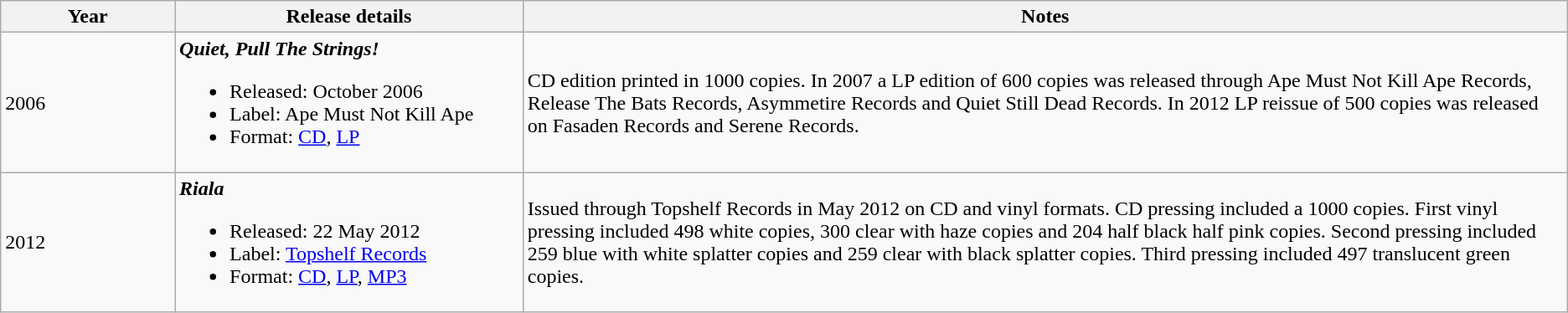<table class ="wikitable">
<tr>
<th style="width: 5%">Year</th>
<th style="width:10%">Release details</th>
<th style="width:30%">Notes</th>
</tr>
<tr>
<td>2006</td>
<td><strong><em>Quiet, Pull The Strings!</em></strong><br><ul><li>Released: October 2006</li><li>Label: Ape Must Not Kill Ape</li><li>Format: <a href='#'>CD</a>, <a href='#'>LP</a></li></ul></td>
<td>CD edition printed in 1000 copies. In 2007 a LP edition of 600 copies was released through Ape Must Not Kill Ape Records, Release The Bats Records, Asymmetire Records and Quiet Still Dead Records. In 2012 LP reissue of 500 copies was released on Fasaden Records and Serene Records.</td>
</tr>
<tr>
<td>2012</td>
<td><strong><em>Riala</em></strong><br><ul><li>Released: 22 May 2012</li><li>Label: <a href='#'>Topshelf Records</a></li><li>Format: <a href='#'>CD</a>, <a href='#'>LP</a>, <a href='#'>MP3</a></li></ul></td>
<td>Issued through Topshelf Records in May 2012 on CD and vinyl formats. CD pressing included a 1000 copies. First vinyl pressing included 498 white copies, 300 clear with haze copies and 204 half black half pink copies. Second pressing included 259 blue with white splatter copies and 259 clear with black splatter copies. Third pressing included 497 translucent green copies.</td>
</tr>
</table>
